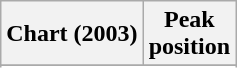<table class="wikitable sortable plainrowheaders" style="text-align:center">
<tr>
<th scope="col">Chart (2003)</th>
<th scope="col">Peak<br>position</th>
</tr>
<tr>
</tr>
<tr>
</tr>
<tr>
</tr>
<tr>
</tr>
<tr>
</tr>
<tr>
</tr>
<tr>
</tr>
</table>
